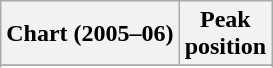<table class="wikitable sortable">
<tr>
<th align="left">Chart (2005–06)</th>
<th align="left">Peak<br>position</th>
</tr>
<tr>
</tr>
<tr>
</tr>
<tr>
</tr>
<tr>
</tr>
</table>
